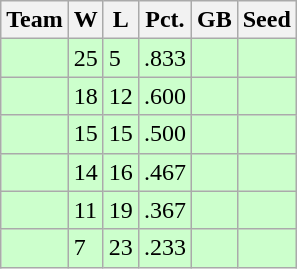<table class=wikitable>
<tr>
<th>Team</th>
<th>W</th>
<th>L</th>
<th>Pct.</th>
<th>GB</th>
<th>Seed</th>
</tr>
<tr bgcolor="#ccffcc">
<td></td>
<td>25</td>
<td>5</td>
<td>.833</td>
<td></td>
<td></td>
</tr>
<tr bgcolor="#ccffcc">
<td></td>
<td>18</td>
<td>12</td>
<td>.600</td>
<td></td>
<td></td>
</tr>
<tr bgcolor="#ccffcc">
<td></td>
<td>15</td>
<td>15</td>
<td>.500</td>
<td></td>
<td></td>
</tr>
<tr bgcolor="#ccffcc">
<td></td>
<td>14</td>
<td>16</td>
<td>.467</td>
<td></td>
<td></td>
</tr>
<tr bgcolor="#ccffcc">
<td></td>
<td>11</td>
<td>19</td>
<td>.367</td>
<td></td>
<td></td>
</tr>
<tr bgcolor="#ccffcc">
<td></td>
<td>7</td>
<td>23</td>
<td>.233</td>
<td></td>
<td></td>
</tr>
</table>
